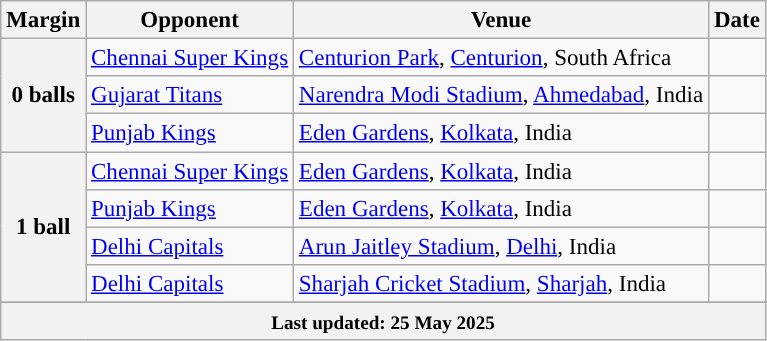<table class="wikitable sortable" style="text-align:left;font-size:96%;">
<tr>
<th>Margin</th>
<th>Opponent</th>
<th>Venue</th>
<th>Date</th>
</tr>
<tr>
<th rowspan=3>0 balls</th>
<td><a href='#'>Chennai Super Kings</a></td>
<td><a href='#'>Centurion Park</a>, <a href='#'>Centurion</a>, South Africa</td>
<td></td>
</tr>
<tr>
<td><a href='#'>Gujarat Titans</a></td>
<td><a href='#'>Narendra Modi Stadium</a>, <a href='#'>Ahmedabad</a>, India</td>
<td></td>
</tr>
<tr>
<td><a href='#'>Punjab Kings</a></td>
<td><a href='#'>Eden Gardens</a>, <a href='#'>Kolkata</a>, India</td>
<td></td>
</tr>
<tr>
<th rowspan=4>1 ball</th>
<td><a href='#'>Chennai Super Kings</a></td>
<td><a href='#'>Eden Gardens</a>, <a href='#'>Kolkata</a>, India</td>
<td></td>
</tr>
<tr>
<td><a href='#'>Punjab Kings</a></td>
<td><a href='#'>Eden Gardens</a>, <a href='#'>Kolkata</a>, India</td>
<td></td>
</tr>
<tr>
<td><a href='#'>Delhi Capitals</a></td>
<td><a href='#'>Arun Jaitley Stadium</a>, <a href='#'>Delhi</a>, India</td>
<td></td>
</tr>
<tr>
<td><a href='#'>Delhi Capitals</a></td>
<td><a href='#'>Sharjah Cricket Stadium</a>, <a href='#'>Sharjah</a>, India</td>
<td></td>
</tr>
<tr>
</tr>
<tr class="sortbottom">
<th colspan="4"><small>Last updated: 25 May 2025</small></th>
</tr>
</table>
